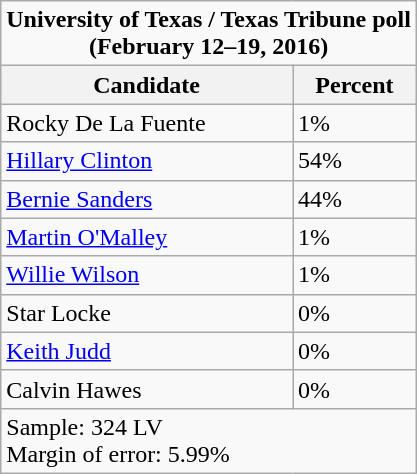<table class="wikitable mw-collapsible mw-collapsed">
<tr>
<td colspan=2 align=center><strong>University of Texas / Texas Tribune poll</strong><br><strong>(February 12–19, 2016)</strong></td>
</tr>
<tr>
<th>Candidate</th>
<th>Percent</th>
</tr>
<tr>
<td>Rocky De La Fuente</td>
<td>1%</td>
</tr>
<tr>
<td><a href='#'>Hillary Clinton</a></td>
<td>54%</td>
</tr>
<tr>
<td><a href='#'>Bernie Sanders</a></td>
<td>44%</td>
</tr>
<tr>
<td><a href='#'>Martin O'Malley</a></td>
<td>1%</td>
</tr>
<tr>
<td><a href='#'>Willie Wilson</a></td>
<td>1%</td>
</tr>
<tr>
<td>Star Locke</td>
<td>0%</td>
</tr>
<tr>
<td><a href='#'>Keith Judd</a></td>
<td>0%</td>
</tr>
<tr>
<td>Calvin Hawes</td>
<td>0%</td>
</tr>
<tr>
<td colspan=2>Sample: 324 LV<br>Margin of error: 5.99%</td>
</tr>
</table>
